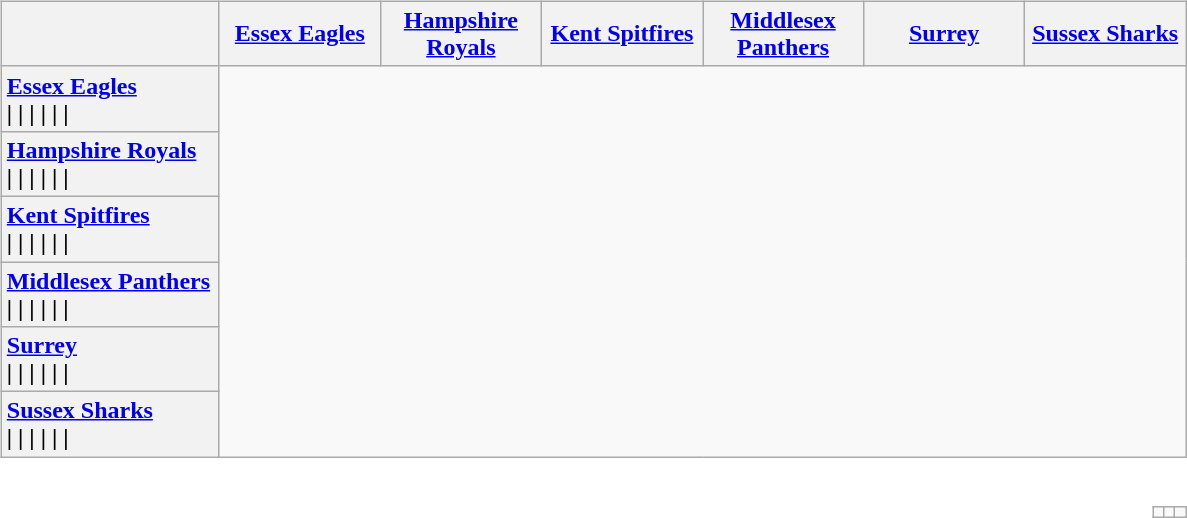<table style="padding:none;">
<tr>
<td colspan="3"><br><table class="wikitable">
<tr>
<th style="width:138px; text-align:center;"></th>
<th width=100><a href='#'>Essex Eagles</a></th>
<th width=100><a href='#'>Hampshire Royals</a></th>
<th width=100><a href='#'>Kent Spitfires</a></th>
<th width=100><a href='#'>Middlesex Panthers</a></th>
<th width=100><a href='#'>Surrey</a></th>
<th width=100><a href='#'>Sussex Sharks</a></th>
</tr>
<tr>
<th style="text-align:left"><a href='#'>Essex Eagles</a><br> | 
 | 
 | 
 | 
 | 
 | </th>
</tr>
<tr>
<th style="text-align:left"><a href='#'>Hampshire Royals</a><br> | 
 | 
 | 
 | 
 | 
 | </th>
</tr>
<tr>
<th style="text-align:left"><a href='#'>Kent Spitfires</a><br> | 
 | 
 | 
 | 
 | 
 | </th>
</tr>
<tr>
<th style="text-align:left"><a href='#'>Middlesex Panthers</a><br> | 
 | 
 | 
 | 
 | 
 | </th>
</tr>
<tr>
<th style="text-align:left"><a href='#'>Surrey</a><br> | 
 | 
 | 
 | 
 | 
 | </th>
</tr>
<tr>
<th style="text-align:left"><a href='#'>Sussex Sharks</a><br> | 
 | 
 | 
 | 
 | 
 | </th>
</tr>
</table>
<table class="wikitable" style="float:right;">
<tr style="text-align: center">
<td></td>
<td></td>
<td></td>
</tr>
</table>
</td>
</tr>
</table>
